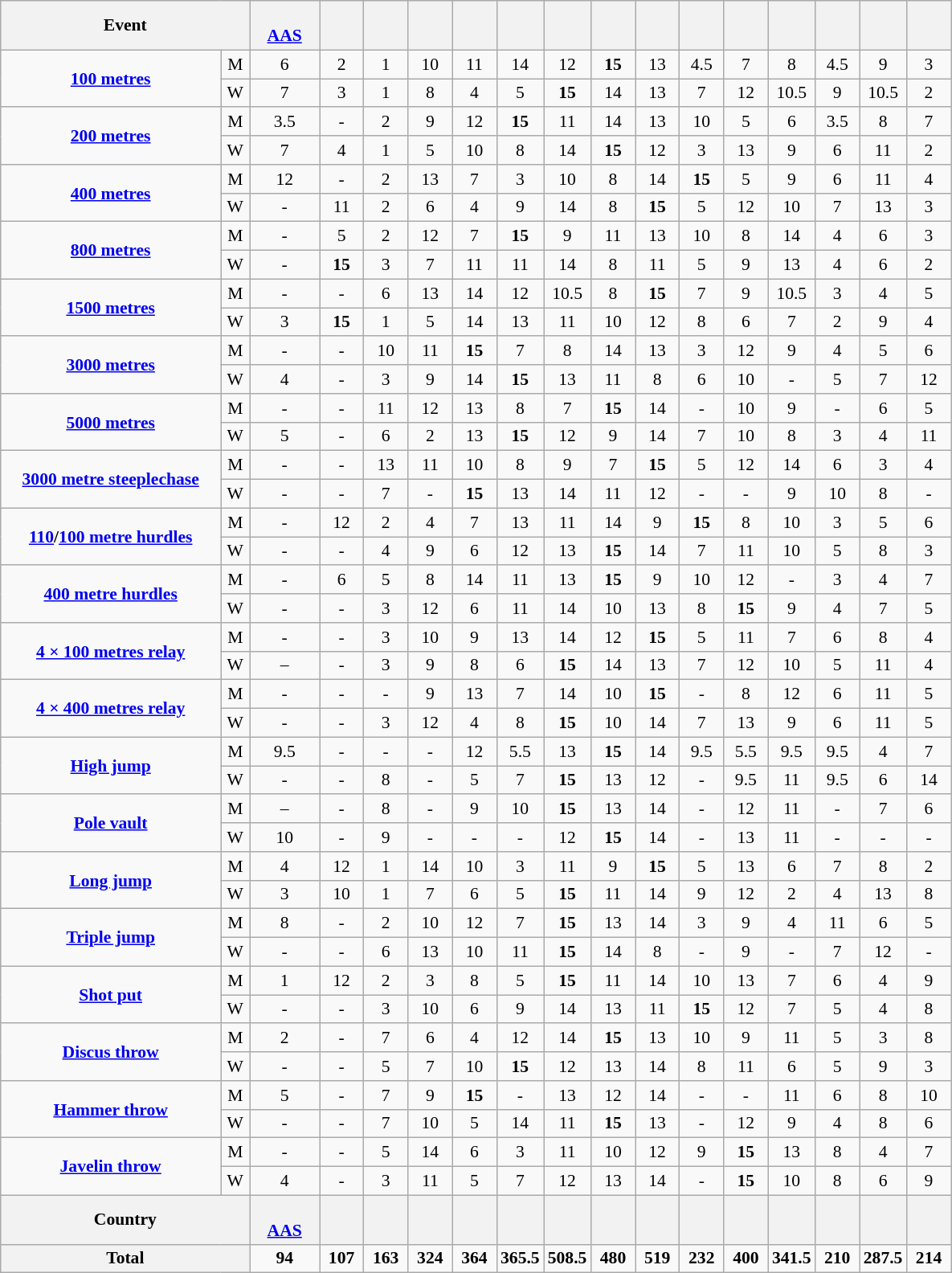<table class="wikitable" style="background-color: #f9f9f9; font-size: 90%; text-align: center">
<tr>
<th width=200 colspan=2>Event</th>
<th width=51><br><strong><a href='#'>AAS</a></strong></th>
<th width=30></th>
<th width=30></th>
<th width=30></th>
<th width=30></th>
<th width=30></th>
<th width=30></th>
<th width=30></th>
<th width=30></th>
<th width=30></th>
<th width=30></th>
<th width=30></th>
<th width=30></th>
<th width=30></th>
<th width=30></th>
</tr>
<tr>
<td rowspan=2><strong><a href='#'>100 metres</a></strong></td>
<td>M</td>
<td>6</td>
<td>2</td>
<td>1</td>
<td>10</td>
<td>11</td>
<td>14</td>
<td>12</td>
<td><strong>15</strong></td>
<td>13</td>
<td>4.5</td>
<td>7</td>
<td>8</td>
<td>4.5</td>
<td>9</td>
<td>3</td>
</tr>
<tr>
<td>W</td>
<td>7</td>
<td>3</td>
<td>1</td>
<td>8</td>
<td>4</td>
<td>5</td>
<td><strong>15</strong></td>
<td>14</td>
<td>13</td>
<td>7</td>
<td>12</td>
<td>10.5</td>
<td>9</td>
<td>10.5</td>
<td>2</td>
</tr>
<tr>
<td rowspan=2><strong><a href='#'>200 metres</a></strong></td>
<td>M</td>
<td>3.5</td>
<td>-</td>
<td>2</td>
<td>9</td>
<td>12</td>
<td><strong>15</strong></td>
<td>11</td>
<td>14</td>
<td>13</td>
<td>10</td>
<td>5</td>
<td>6</td>
<td>3.5</td>
<td>8</td>
<td>7</td>
</tr>
<tr>
<td>W</td>
<td>7</td>
<td>4</td>
<td>1</td>
<td>5</td>
<td>10</td>
<td>8</td>
<td>14</td>
<td><strong>15</strong></td>
<td>12</td>
<td>3</td>
<td>13</td>
<td>9</td>
<td>6</td>
<td>11</td>
<td>2</td>
</tr>
<tr>
<td rowspan=2><strong><a href='#'>400 metres</a></strong></td>
<td>M</td>
<td>12</td>
<td>-</td>
<td>2</td>
<td>13</td>
<td>7</td>
<td>3</td>
<td>10</td>
<td>8</td>
<td>14</td>
<td><strong>15</strong></td>
<td>5</td>
<td>9</td>
<td>6</td>
<td>11</td>
<td>4</td>
</tr>
<tr>
<td>W</td>
<td>-</td>
<td>11</td>
<td>2</td>
<td>6</td>
<td>4</td>
<td>9</td>
<td>14</td>
<td>8</td>
<td><strong>15</strong></td>
<td>5</td>
<td>12</td>
<td>10</td>
<td>7</td>
<td>13</td>
<td>3</td>
</tr>
<tr>
<td rowspan=2><strong><a href='#'>800 metres</a></strong></td>
<td>M</td>
<td>-</td>
<td>5</td>
<td>2</td>
<td>12</td>
<td>7</td>
<td><strong>15</strong></td>
<td>9</td>
<td>11</td>
<td>13</td>
<td>10</td>
<td>8</td>
<td>14</td>
<td>4</td>
<td>6</td>
<td>3</td>
</tr>
<tr>
<td>W</td>
<td>-</td>
<td><strong>15</strong></td>
<td>3</td>
<td>7</td>
<td>11</td>
<td>11</td>
<td>14</td>
<td>8</td>
<td>11</td>
<td>5</td>
<td>9</td>
<td>13</td>
<td>4</td>
<td>6</td>
<td>2</td>
</tr>
<tr>
<td rowspan=2><strong><a href='#'>1500 metres</a></strong></td>
<td>M</td>
<td>-</td>
<td>-</td>
<td>6</td>
<td>13</td>
<td>14</td>
<td>12</td>
<td>10.5</td>
<td>8</td>
<td><strong>15</strong></td>
<td>7</td>
<td>9</td>
<td>10.5</td>
<td>3</td>
<td>4</td>
<td>5</td>
</tr>
<tr>
<td>W</td>
<td>3</td>
<td><strong>15</strong></td>
<td>1</td>
<td>5</td>
<td>14</td>
<td>13</td>
<td>11</td>
<td>10</td>
<td>12</td>
<td>8</td>
<td>6</td>
<td>7</td>
<td>2</td>
<td>9</td>
<td>4</td>
</tr>
<tr>
<td rowspan=2><strong><a href='#'>3000 metres</a></strong></td>
<td>M</td>
<td>-</td>
<td>-</td>
<td>10</td>
<td>11</td>
<td><strong>15</strong></td>
<td>7</td>
<td>8</td>
<td>14</td>
<td>13</td>
<td>3</td>
<td>12</td>
<td>9</td>
<td>4</td>
<td>5</td>
<td>6</td>
</tr>
<tr>
<td>W</td>
<td>4</td>
<td>-</td>
<td>3</td>
<td>9</td>
<td>14</td>
<td><strong>15</strong></td>
<td>13</td>
<td>11</td>
<td>8</td>
<td>6</td>
<td>10</td>
<td>-</td>
<td>5</td>
<td>7</td>
<td>12</td>
</tr>
<tr>
<td rowspan=2><strong><a href='#'>5000 metres</a></strong></td>
<td>M</td>
<td>-</td>
<td>-</td>
<td>11</td>
<td>12</td>
<td>13</td>
<td>8</td>
<td>7</td>
<td><strong>15</strong></td>
<td>14</td>
<td>-</td>
<td>10</td>
<td>9</td>
<td>-</td>
<td>6</td>
<td>5</td>
</tr>
<tr>
<td>W</td>
<td>5</td>
<td>-</td>
<td>6</td>
<td>2</td>
<td>13</td>
<td><strong>15</strong></td>
<td>12</td>
<td>9</td>
<td>14</td>
<td>7</td>
<td>10</td>
<td>8</td>
<td>3</td>
<td>4</td>
<td>11</td>
</tr>
<tr>
<td rowspan=2><strong><a href='#'>3000 metre steeplechase</a></strong></td>
<td>M</td>
<td>-</td>
<td>-</td>
<td>13</td>
<td>11</td>
<td>10</td>
<td>8</td>
<td>9</td>
<td>7</td>
<td><strong>15</strong></td>
<td>5</td>
<td>12</td>
<td>14</td>
<td>6</td>
<td>3</td>
<td>4</td>
</tr>
<tr>
<td>W</td>
<td>-</td>
<td>-</td>
<td>7</td>
<td>-</td>
<td><strong>15</strong></td>
<td>13</td>
<td>14</td>
<td>11</td>
<td>12</td>
<td>-</td>
<td>-</td>
<td>9</td>
<td>10</td>
<td>8</td>
<td>-</td>
</tr>
<tr>
<td rowspan=2><strong><a href='#'>110</a>/<a href='#'>100 metre hurdles</a></strong></td>
<td>M</td>
<td>-</td>
<td>12</td>
<td>2</td>
<td>4</td>
<td>7</td>
<td>13</td>
<td>11</td>
<td>14</td>
<td>9</td>
<td><strong>15</strong></td>
<td>8</td>
<td>10</td>
<td>3</td>
<td>5</td>
<td>6</td>
</tr>
<tr>
<td>W</td>
<td>-</td>
<td>-</td>
<td>4</td>
<td>9</td>
<td>6</td>
<td>12</td>
<td>13</td>
<td><strong>15</strong></td>
<td>14</td>
<td>7</td>
<td>11</td>
<td>10</td>
<td>5</td>
<td>8</td>
<td>3</td>
</tr>
<tr>
<td rowspan=2><strong><a href='#'>400 metre hurdles</a></strong></td>
<td>M</td>
<td>-</td>
<td>6</td>
<td>5</td>
<td>8</td>
<td>14</td>
<td>11</td>
<td>13</td>
<td><strong>15</strong></td>
<td>9</td>
<td>10</td>
<td>12</td>
<td>-</td>
<td>3</td>
<td>4</td>
<td>7</td>
</tr>
<tr>
<td>W</td>
<td>-</td>
<td>-</td>
<td>3</td>
<td>12</td>
<td>6</td>
<td>11</td>
<td>14</td>
<td>10</td>
<td>13</td>
<td>8</td>
<td><strong>15</strong></td>
<td>9</td>
<td>4</td>
<td>7</td>
<td>5</td>
</tr>
<tr>
<td rowspan=2><strong><a href='#'>4 × 100 metres relay</a></strong></td>
<td>M</td>
<td>-</td>
<td>-</td>
<td>3</td>
<td>10</td>
<td>9</td>
<td>13</td>
<td>14</td>
<td>12</td>
<td><strong>15</strong></td>
<td>5</td>
<td>11</td>
<td>7</td>
<td>6</td>
<td>8</td>
<td>4</td>
</tr>
<tr>
<td>W</td>
<td>–</td>
<td>-</td>
<td>3</td>
<td>9</td>
<td>8</td>
<td>6</td>
<td><strong>15</strong></td>
<td>14</td>
<td>13</td>
<td>7</td>
<td>12</td>
<td>10</td>
<td>5</td>
<td>11</td>
<td>4</td>
</tr>
<tr>
<td rowspan=2><strong><a href='#'>4 × 400 metres relay</a></strong></td>
<td>M</td>
<td>-</td>
<td>-</td>
<td>-</td>
<td>9</td>
<td>13</td>
<td>7</td>
<td>14</td>
<td>10</td>
<td><strong>15</strong></td>
<td>-</td>
<td>8</td>
<td>12</td>
<td>6</td>
<td>11</td>
<td>5</td>
</tr>
<tr>
<td>W</td>
<td>-</td>
<td>-</td>
<td>3</td>
<td>12</td>
<td>4</td>
<td>8</td>
<td><strong>15</strong></td>
<td>10</td>
<td>14</td>
<td>7</td>
<td>13</td>
<td>9</td>
<td>6</td>
<td>11</td>
<td>5</td>
</tr>
<tr>
<td rowspan=2><strong><a href='#'>High jump</a></strong></td>
<td>M</td>
<td>9.5</td>
<td>-</td>
<td>-</td>
<td>-</td>
<td>12</td>
<td>5.5</td>
<td>13</td>
<td><strong>15</strong></td>
<td>14</td>
<td>9.5</td>
<td>5.5</td>
<td>9.5</td>
<td>9.5</td>
<td>4</td>
<td>7</td>
</tr>
<tr>
<td>W</td>
<td>-</td>
<td>-</td>
<td>8</td>
<td>-</td>
<td>5</td>
<td>7</td>
<td><strong>15</strong></td>
<td>13</td>
<td>12</td>
<td>-</td>
<td>9.5</td>
<td>11</td>
<td>9.5</td>
<td>6</td>
<td>14</td>
</tr>
<tr>
<td rowspan=2><strong><a href='#'>Pole vault</a></strong></td>
<td>M</td>
<td>–</td>
<td>-</td>
<td>8</td>
<td>-</td>
<td>9</td>
<td>10</td>
<td><strong>15</strong></td>
<td>13</td>
<td>14</td>
<td>-</td>
<td>12</td>
<td>11</td>
<td>-</td>
<td>7</td>
<td>6</td>
</tr>
<tr>
<td>W</td>
<td>10</td>
<td>-</td>
<td>9</td>
<td>-</td>
<td>-</td>
<td>-</td>
<td>12</td>
<td><strong>15</strong></td>
<td>14</td>
<td>-</td>
<td>13</td>
<td>11</td>
<td>-</td>
<td>-</td>
<td>-</td>
</tr>
<tr>
<td rowspan=2><strong><a href='#'>Long jump</a></strong></td>
<td>M</td>
<td>4</td>
<td>12</td>
<td>1</td>
<td>14</td>
<td>10</td>
<td>3</td>
<td>11</td>
<td>9</td>
<td><strong>15</strong></td>
<td>5</td>
<td>13</td>
<td>6</td>
<td>7</td>
<td>8</td>
<td>2</td>
</tr>
<tr>
<td>W</td>
<td>3</td>
<td>10</td>
<td>1</td>
<td>7</td>
<td>6</td>
<td>5</td>
<td><strong>15</strong></td>
<td>11</td>
<td>14</td>
<td>9</td>
<td>12</td>
<td>2</td>
<td>4</td>
<td>13</td>
<td>8</td>
</tr>
<tr>
<td rowspan=2><strong><a href='#'>Triple jump</a></strong></td>
<td>M</td>
<td>8</td>
<td>-</td>
<td>2</td>
<td>10</td>
<td>12</td>
<td>7</td>
<td><strong>15</strong></td>
<td>13</td>
<td>14</td>
<td>3</td>
<td>9</td>
<td>4</td>
<td>11</td>
<td>6</td>
<td>5</td>
</tr>
<tr>
<td>W</td>
<td>-</td>
<td>-</td>
<td>6</td>
<td>13</td>
<td>10</td>
<td>11</td>
<td><strong>15</strong></td>
<td>14</td>
<td>8</td>
<td>-</td>
<td>9</td>
<td>-</td>
<td>7</td>
<td>12</td>
<td>-</td>
</tr>
<tr>
<td rowspan=2><strong><a href='#'>Shot put</a></strong></td>
<td>M</td>
<td>1</td>
<td>12</td>
<td>2</td>
<td>3</td>
<td>8</td>
<td>5</td>
<td><strong>15</strong></td>
<td>11</td>
<td>14</td>
<td>10</td>
<td>13</td>
<td>7</td>
<td>6</td>
<td>4</td>
<td>9</td>
</tr>
<tr>
<td>W</td>
<td>-</td>
<td>-</td>
<td>3</td>
<td>10</td>
<td>6</td>
<td>9</td>
<td>14</td>
<td>13</td>
<td>11</td>
<td><strong>15</strong></td>
<td>12</td>
<td>7</td>
<td>5</td>
<td>4</td>
<td>8</td>
</tr>
<tr>
<td rowspan=2><strong><a href='#'>Discus throw</a></strong></td>
<td>M</td>
<td>2</td>
<td>-</td>
<td>7</td>
<td>6</td>
<td>4</td>
<td>12</td>
<td>14</td>
<td><strong>15</strong></td>
<td>13</td>
<td>10</td>
<td>9</td>
<td>11</td>
<td>5</td>
<td>3</td>
<td>8</td>
</tr>
<tr>
<td>W</td>
<td>-</td>
<td>-</td>
<td>5</td>
<td>7</td>
<td>10</td>
<td><strong>15</strong></td>
<td>12</td>
<td>13</td>
<td>14</td>
<td>8</td>
<td>11</td>
<td>6</td>
<td>5</td>
<td>9</td>
<td>3</td>
</tr>
<tr>
<td rowspan=2><strong><a href='#'>Hammer throw</a></strong></td>
<td>M</td>
<td>5</td>
<td>-</td>
<td>7</td>
<td>9</td>
<td><strong>15</strong></td>
<td>-</td>
<td>13</td>
<td>12</td>
<td>14</td>
<td>-</td>
<td>-</td>
<td>11</td>
<td>6</td>
<td>8</td>
<td>10</td>
</tr>
<tr>
<td>W</td>
<td>-</td>
<td>-</td>
<td>7</td>
<td>10</td>
<td>5</td>
<td>14</td>
<td>11</td>
<td><strong>15</strong></td>
<td>13</td>
<td>-</td>
<td>12</td>
<td>9</td>
<td>4</td>
<td>8</td>
<td>6</td>
</tr>
<tr>
<td rowspan=2><strong><a href='#'>Javelin throw</a></strong></td>
<td>M</td>
<td>-</td>
<td>-</td>
<td>5</td>
<td>14</td>
<td>6</td>
<td>3</td>
<td>11</td>
<td>10</td>
<td>12</td>
<td>9</td>
<td><strong>15</strong></td>
<td>13</td>
<td>8</td>
<td>4</td>
<td>7</td>
</tr>
<tr>
<td>W</td>
<td>4</td>
<td>-</td>
<td>3</td>
<td>11</td>
<td>5</td>
<td>7</td>
<td>12</td>
<td>13</td>
<td>14</td>
<td>-</td>
<td><strong>15</strong></td>
<td>10</td>
<td>8</td>
<td>6</td>
<td>9</td>
</tr>
<tr>
<th colspan=2>Country</th>
<th><br><strong><a href='#'>AAS</a></strong></th>
<th></th>
<th></th>
<th></th>
<th></th>
<th></th>
<th></th>
<th></th>
<th></th>
<th></th>
<th></th>
<th></th>
<th></th>
<th></th>
<th></th>
</tr>
<tr>
<th colspan=2>Total</th>
<td><strong>94</strong></td>
<td><strong>107</strong></td>
<td><strong>163</strong></td>
<td><strong>324</strong></td>
<td><strong>364</strong></td>
<td><strong>365.5</strong></td>
<td><strong>508.5</strong></td>
<td><strong>480</strong></td>
<td><strong>519</strong></td>
<td><strong>232</strong></td>
<td><strong>400</strong></td>
<td><strong>341.5</strong></td>
<td><strong>210</strong></td>
<td><strong>287.5</strong></td>
<td><strong>214</strong></td>
</tr>
</table>
